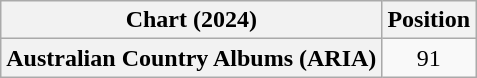<table class="wikitable plainrowheaders" style="text-align:center">
<tr>
<th scope="col">Chart (2024)</th>
<th scope="col">Position</th>
</tr>
<tr>
<th scope="row">Australian Country Albums (ARIA)</th>
<td>91</td>
</tr>
</table>
